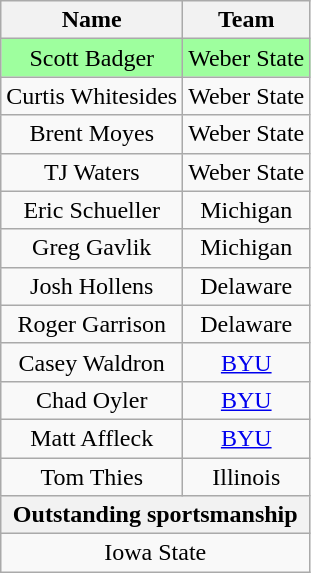<table class="wikitable" style="text-align:center">
<tr>
<th>Name</th>
<th>Team</th>
</tr>
<tr bgcolor="#9eff9e">
<td>Scott Badger</td>
<td>Weber State</td>
</tr>
<tr>
<td>Curtis Whitesides</td>
<td>Weber State</td>
</tr>
<tr>
<td>Brent Moyes</td>
<td>Weber State</td>
</tr>
<tr>
<td>TJ Waters</td>
<td>Weber State</td>
</tr>
<tr>
<td>Eric Schueller</td>
<td>Michigan</td>
</tr>
<tr>
<td>Greg Gavlik</td>
<td>Michigan</td>
</tr>
<tr>
<td>Josh Hollens</td>
<td>Delaware</td>
</tr>
<tr>
<td>Roger Garrison</td>
<td>Delaware</td>
</tr>
<tr>
<td>Casey Waldron</td>
<td><a href='#'>BYU</a></td>
</tr>
<tr>
<td>Chad Oyler</td>
<td><a href='#'>BYU</a></td>
</tr>
<tr>
<td>Matt Affleck</td>
<td><a href='#'>BYU</a></td>
</tr>
<tr>
<td>Tom Thies</td>
<td>Illinois</td>
</tr>
<tr>
<th colspan="2">Outstanding sportsmanship</th>
</tr>
<tr>
<td colspan="2">Iowa State</td>
</tr>
</table>
